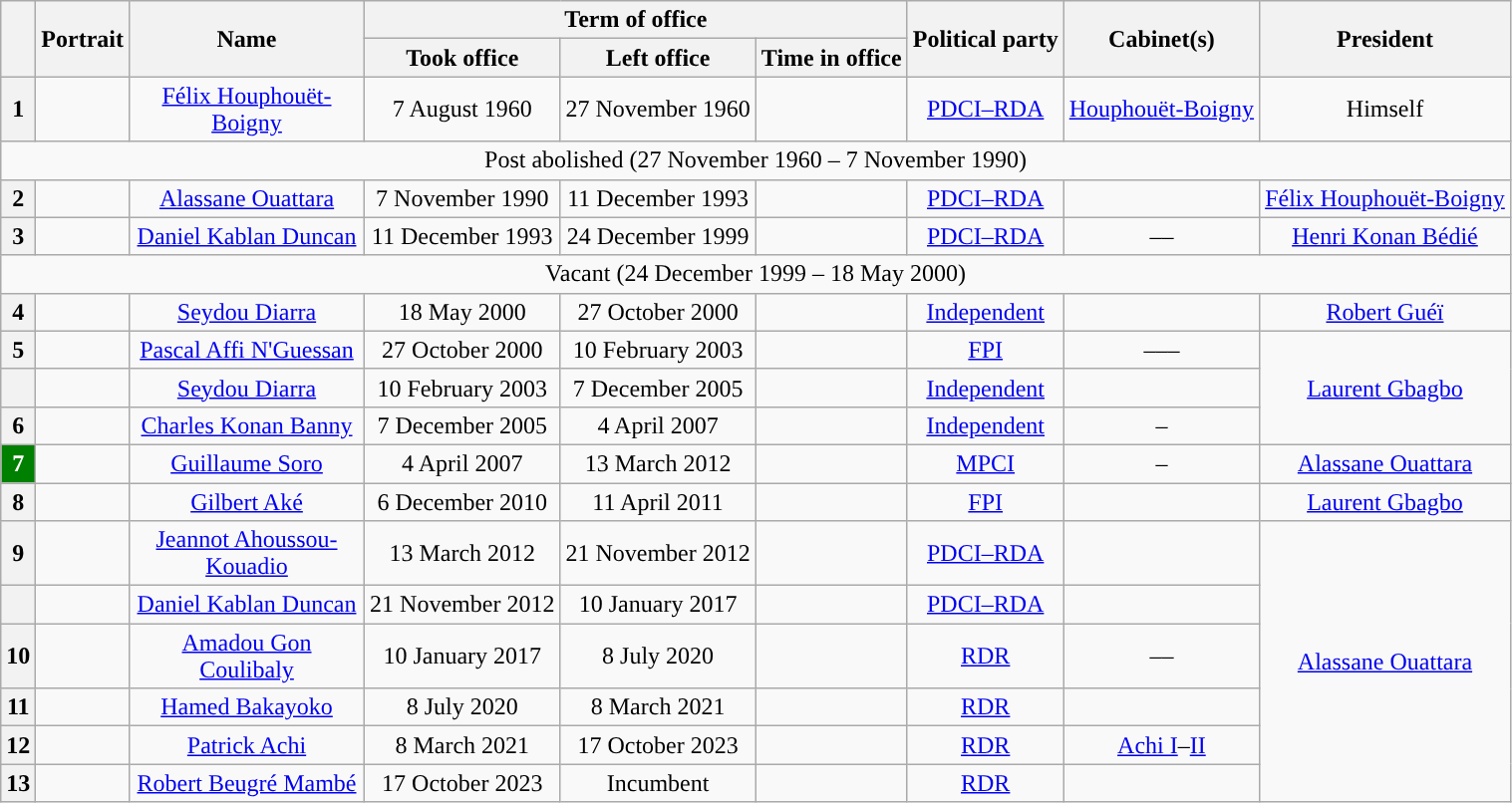<table class="wikitable" style="text-align:center">
<tr>
<th rowspan="2"></th>
<th rowspan="2">Portrait</th>
<th rowspan="2" width="150">Name<br></th>
<th colspan="3">Term of office</th>
<th rowspan="2">Political party<br></th>
<th rowspan="2">Cabinet(s)</th>
<th rowspan="2">President</th>
</tr>
<tr>
<th>Took office</th>
<th>Left office</th>
<th>Time in office</th>
</tr>
<tr>
<th style="background-color:">1</th>
<td></td>
<td><a href='#'>Félix Houphouët-Boigny</a><br></td>
<td>7 August 1960</td>
<td>27 November 1960</td>
<td></td>
<td><a href='#'>PDCI–RDA</a></td>
<td><a href='#'>Houphouët-Boigny</a></td>
<td>Himself</td>
</tr>
<tr>
<td colspan="9">Post abolished (27 November 1960 – 7 November 1990)</td>
</tr>
<tr>
<th style="background:">2</th>
<td></td>
<td><a href='#'>Alassane Ouattara</a><br></td>
<td>7 November 1990</td>
<td>11 December 1993</td>
<td></td>
<td><a href='#'>PDCI–RDA</a></td>
<td></td>
<td><a href='#'>Félix Houphouët-Boigny</a></td>
</tr>
<tr>
<th style="background-color:">3</th>
<td></td>
<td><a href='#'>Daniel Kablan Duncan</a><br></td>
<td>11 December 1993</td>
<td>24 December 1999<br></td>
<td></td>
<td><a href='#'>PDCI–RDA</a></td>
<td>––</td>
<td><a href='#'>Henri Konan Bédié</a></td>
</tr>
<tr>
<td colspan="9">Vacant (24 December 1999 – 18 May 2000)</td>
</tr>
<tr>
<th style="background:">4</th>
<td></td>
<td><a href='#'>Seydou Diarra</a><br></td>
<td>18 May 2000</td>
<td>27 October 2000</td>
<td></td>
<td><a href='#'>Independent</a></td>
<td></td>
<td><a href='#'>Robert Guéï</a></td>
</tr>
<tr>
<th style="background:">5</th>
<td></td>
<td><a href='#'>Pascal Affi N'Guessan</a><br></td>
<td>27 October 2000</td>
<td>10 February 2003</td>
<td></td>
<td><a href='#'>FPI</a></td>
<td>–––</td>
<td rowspan="3"><a href='#'>Laurent Gbagbo</a></td>
</tr>
<tr>
<th style="background:"></th>
<td></td>
<td><a href='#'>Seydou Diarra</a><br></td>
<td>10 February 2003</td>
<td>7 December 2005</td>
<td></td>
<td><a href='#'>Independent</a></td>
<td></td>
</tr>
<tr>
<th style="background:">6</th>
<td></td>
<td><a href='#'>Charles Konan Banny</a><br></td>
<td>7 December 2005</td>
<td>4 April 2007</td>
<td></td>
<td><a href='#'>Independent</a></td>
<td>–</td>
</tr>
<tr>
<th style="background:Green; color:white;">7</th>
<td></td>
<td><a href='#'>Guillaume Soro</a><br></td>
<td>4 April 2007</td>
<td>13 March 2012</td>
<td></td>
<td><a href='#'>MPCI</a><br></td>
<td>–</td>
<td><a href='#'>Alassane Ouattara</a></td>
</tr>
<tr>
<th style="background:">8</th>
<td></td>
<td><a href='#'>Gilbert Aké</a><br></td>
<td>6 December 2010</td>
<td>11 April 2011<br></td>
<td></td>
<td><a href='#'>FPI</a></td>
<td></td>
<td><a href='#'>Laurent Gbagbo</a></td>
</tr>
<tr>
<th style="background-color:">9</th>
<td></td>
<td><a href='#'>Jeannot Ahoussou-Kouadio</a><br></td>
<td>13 March 2012</td>
<td>21 November 2012</td>
<td></td>
<td><a href='#'>PDCI–RDA</a></td>
<td></td>
<td rowspan="6"><a href='#'>Alassane Ouattara</a></td>
</tr>
<tr>
<th style="background-color:"></th>
<td></td>
<td><a href='#'>Daniel Kablan Duncan</a><br></td>
<td>21 November 2012</td>
<td>10 January 2017</td>
<td></td>
<td><a href='#'>PDCI–RDA</a></td>
<td></td>
</tr>
<tr>
<th style="background:">10</th>
<td></td>
<td><a href='#'>Amadou Gon Coulibaly</a><br></td>
<td>10 January 2017</td>
<td>8 July 2020</td>
<td></td>
<td><a href='#'>RDR</a><br></td>
<td>––</td>
</tr>
<tr>
<th style="background:">11</th>
<td></td>
<td><a href='#'>Hamed Bakayoko</a><br></td>
<td>8 July 2020</td>
<td>8 March 2021</td>
<td></td>
<td><a href='#'>RDR</a><br></td>
<td></td>
</tr>
<tr>
<th style="background:">12</th>
<td></td>
<td><a href='#'>Patrick Achi</a><br></td>
<td>8 March 2021</td>
<td>17 October 2023</td>
<td></td>
<td><a href='#'>RDR</a><br></td>
<td><a href='#'>Achi I</a>–<a href='#'>II</a></td>
</tr>
<tr>
<th style="background:">13</th>
<td></td>
<td><a href='#'>Robert Beugré Mambé</a><br></td>
<td>17 October 2023</td>
<td>Incumbent</td>
<td></td>
<td><a href='#'>RDR</a><br></td>
<td></td>
</tr>
</table>
